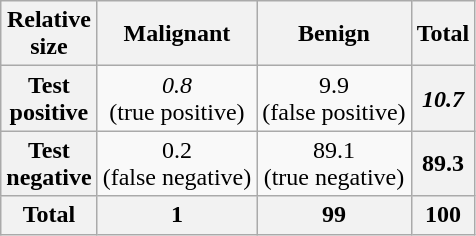<table class="floatright wikitable" style="text-align:center;">
<tr>
<th>Relative<br>size</th>
<th>Malignant</th>
<th>Benign</th>
<th>Total</th>
</tr>
<tr>
<th>Test<br>positive</th>
<td><em>0.8</em><br>(true positive)</td>
<td>9.9<br>(false positive)</td>
<th><em>10.7</em></th>
</tr>
<tr>
<th>Test<br>negative</th>
<td>0.2<br>(false negative)</td>
<td>89.1<br>(true negative)</td>
<th>89.3</th>
</tr>
<tr>
<th>Total</th>
<th>1</th>
<th>99</th>
<th>100</th>
</tr>
</table>
